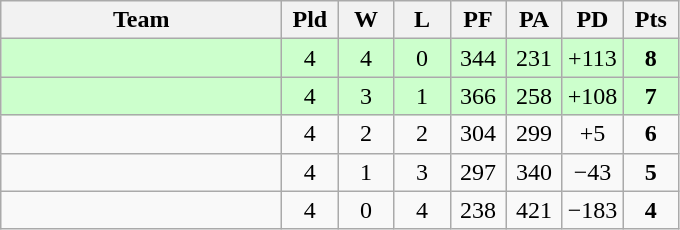<table class=wikitable style="text-align:center">
<tr>
<th width=180>Team</th>
<th width=30>Pld</th>
<th width=30>W</th>
<th width=30>L</th>
<th width=30>PF</th>
<th width=30>PA</th>
<th width=30>PD</th>
<th width=30>Pts</th>
</tr>
<tr align=center bgcolor="#ccffcc">
<td align=left></td>
<td>4</td>
<td>4</td>
<td>0</td>
<td>344</td>
<td>231</td>
<td>+113</td>
<td><strong>8</strong></td>
</tr>
<tr align=center bgcolor="#ccffcc">
<td align=left></td>
<td>4</td>
<td>3</td>
<td>1</td>
<td>366</td>
<td>258</td>
<td>+108</td>
<td><strong>7</strong></td>
</tr>
<tr align=center>
<td align=left></td>
<td>4</td>
<td>2</td>
<td>2</td>
<td>304</td>
<td>299</td>
<td>+5</td>
<td><strong>6</strong></td>
</tr>
<tr align=center>
<td align=left></td>
<td>4</td>
<td>1</td>
<td>3</td>
<td>297</td>
<td>340</td>
<td>−43</td>
<td><strong>5</strong></td>
</tr>
<tr align=center>
<td align=left></td>
<td>4</td>
<td>0</td>
<td>4</td>
<td>238</td>
<td>421</td>
<td>−183</td>
<td><strong>4</strong></td>
</tr>
</table>
